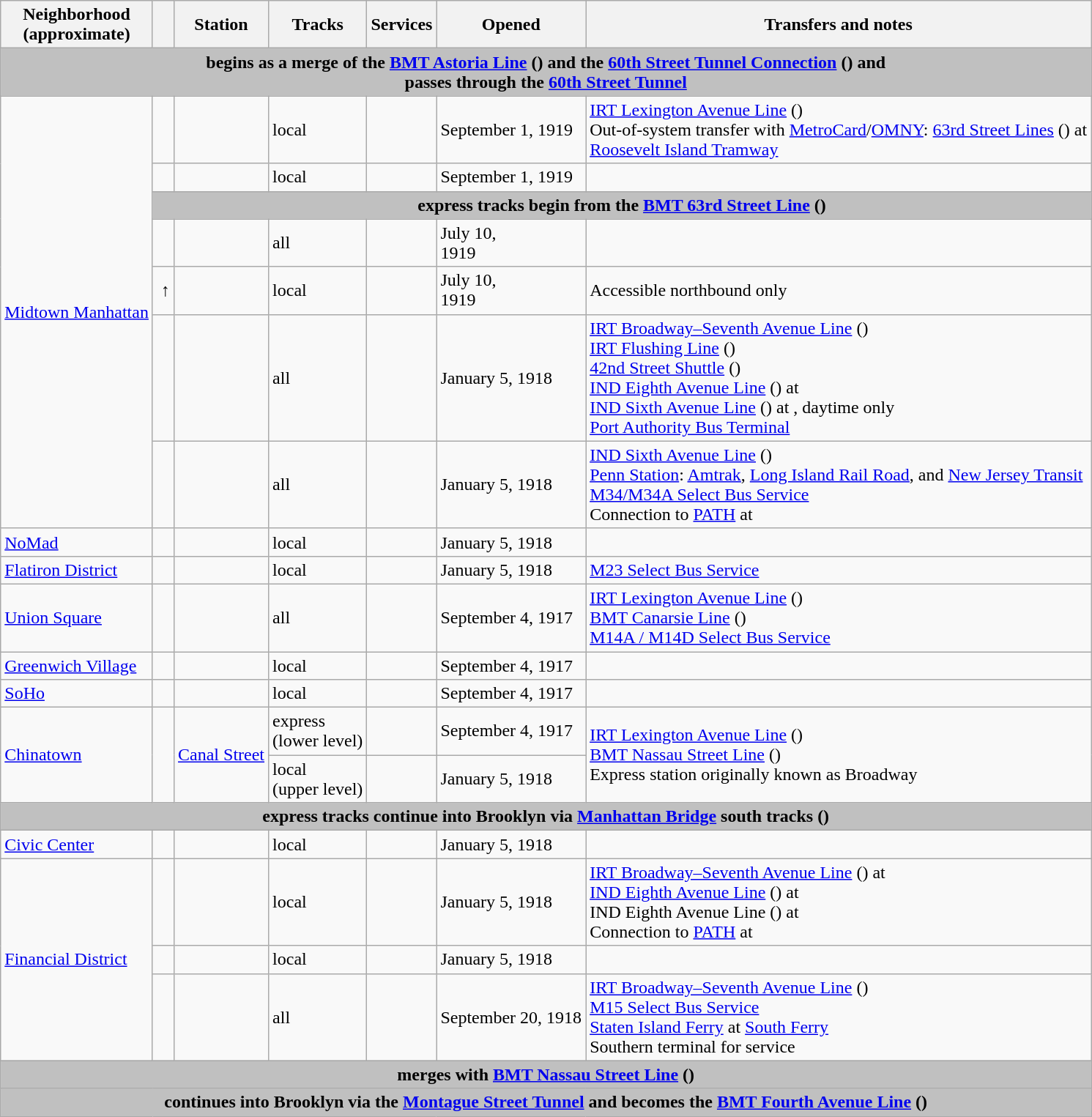<table class="wikitable">
<tr>
<th>Neighborhood<br>(approximate)</th>
<th></th>
<th>Station</th>
<th>Tracks</th>
<th>Services</th>
<th>Opened</th>
<th>Transfers and notes</th>
</tr>
<tr>
<th colspan="7" style="background:silver;">begins as a merge of the <a href='#'>BMT Astoria Line</a> () and the <a href='#'>60th Street Tunnel Connection</a> () and<br>passes through the <a href='#'>60th Street Tunnel</a></th>
</tr>
<tr>
<td rowspan=7><a href='#'>Midtown Manhattan</a></td>
<td></td>
<td></td>
<td>local</td>
<td></td>
<td>September 1, 1919</td>
<td><a href='#'>IRT Lexington Avenue Line</a> ()<br>Out-of-system transfer with <a href='#'>MetroCard</a>/<a href='#'>OMNY</a>: <a href='#'>63rd Street Lines</a> () at <br><a href='#'>Roosevelt Island Tramway</a></td>
</tr>
<tr>
<td></td>
<td></td>
<td>local</td>
<td></td>
<td>September 1, 1919</td>
<td></td>
</tr>
<tr>
<th colspan="6" style="background:silver;">express tracks begin from the <a href='#'>BMT 63rd Street Line</a> ()</th>
</tr>
<tr>
<td align=center></td>
<td></td>
<td>all</td>
<td></td>
<td>July 10,<br>1919</td>
<td></td>
</tr>
<tr>
<td align=center> ↑</td>
<td></td>
<td>local</td>
<td></td>
<td>July 10,<br>1919</td>
<td>Accessible northbound only</td>
</tr>
<tr>
<td align=center></td>
<td nowrap></td>
<td>all</td>
<td></td>
<td>January 5, 1918</td>
<td><a href='#'>IRT Broadway–Seventh Avenue Line</a> ()<br><a href='#'>IRT Flushing Line</a> ()<br><a href='#'>42nd Street Shuttle</a> ()<br><a href='#'>IND Eighth Avenue Line</a> () at <br><a href='#'>IND Sixth Avenue Line</a> () at , daytime only<br><a href='#'>Port Authority Bus Terminal</a></td>
</tr>
<tr>
<td align=center></td>
<td></td>
<td>all</td>
<td></td>
<td>January 5, 1918</td>
<td><a href='#'>IND Sixth Avenue Line</a> ()<br><a href='#'>Penn Station</a>: <a href='#'>Amtrak</a>, <a href='#'>Long Island Rail Road</a>, and <a href='#'>New Jersey Transit</a><br><a href='#'>M34/M34A Select Bus Service</a><br>Connection to <a href='#'>PATH</a> at </td>
</tr>
<tr>
<td><a href='#'>NoMad</a></td>
<td></td>
<td></td>
<td>local</td>
<td></td>
<td>January 5, 1918</td>
<td></td>
</tr>
<tr>
<td><a href='#'>Flatiron District</a></td>
<td></td>
<td></td>
<td>local</td>
<td></td>
<td>January 5, 1918</td>
<td><a href='#'>M23 Select Bus Service</a></td>
</tr>
<tr>
<td><a href='#'>Union Square</a></td>
<td align=center></td>
<td></td>
<td>all</td>
<td></td>
<td>September 4, 1917</td>
<td><a href='#'>IRT Lexington Avenue Line</a> ()<br><a href='#'>BMT Canarsie Line</a> ()<br><a href='#'>M14A / M14D Select Bus Service</a></td>
</tr>
<tr>
<td><a href='#'>Greenwich Village</a></td>
<td></td>
<td></td>
<td>local</td>
<td></td>
<td>September 4, 1917</td>
<td></td>
</tr>
<tr>
<td><a href='#'>SoHo</a></td>
<td></td>
<td></td>
<td>local</td>
<td></td>
<td>September 4, 1917</td>
<td></td>
</tr>
<tr>
<td rowspan=2><a href='#'>Chinatown</a></td>
<td rowspan=2></td>
<td rowspan=2><a href='#'>Canal Street</a></td>
<td>express<br>(lower level)</td>
<td></td>
<td>September 4, 1917</td>
<td rowspan=2><a href='#'>IRT Lexington Avenue Line</a> ()<br><a href='#'>BMT Nassau Street Line</a> ()<br>Express station originally known as Broadway</td>
</tr>
<tr>
<td>local<br>(upper level)</td>
<td></td>
<td>January 5, 1918</td>
</tr>
<tr>
<th colspan="7" style="background:silver;">express tracks continue into Brooklyn via <a href='#'>Manhattan Bridge</a> south tracks ()</th>
</tr>
<tr>
<td><a href='#'>Civic Center</a></td>
<td></td>
<td></td>
<td>local</td>
<td></td>
<td>January 5, 1918</td>
<td></td>
</tr>
<tr>
<td rowspan=3><a href='#'>Financial District</a></td>
<td align=center></td>
<td></td>
<td>local</td>
<td></td>
<td>January 5, 1918</td>
<td><a href='#'>IRT Broadway–Seventh Avenue Line</a> () at <br><a href='#'>IND Eighth Avenue Line</a> () at <br>IND Eighth Avenue Line () at <br>Connection to <a href='#'>PATH</a> at </td>
</tr>
<tr>
<td></td>
<td></td>
<td>local</td>
<td></td>
<td>January 5, 1918</td>
<td></td>
</tr>
<tr>
<td align=center></td>
<td nowrap></td>
<td>all</td>
<td></td>
<td>September 20, 1918</td>
<td><a href='#'>IRT Broadway–Seventh Avenue Line</a> ()<br><a href='#'>M15 Select Bus Service</a><br><a href='#'>Staten Island Ferry</a> at <a href='#'>South Ferry</a><br>Southern terminal for  service</td>
</tr>
<tr>
<th colspan="7" style="background:silver;">merges with <a href='#'>BMT Nassau Street Line</a> ()</th>
</tr>
<tr>
<th colspan="7" style="background:silver;">continues into Brooklyn via the <a href='#'>Montague Street Tunnel</a> and becomes the <a href='#'>BMT Fourth Avenue Line</a> ()</th>
</tr>
</table>
